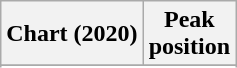<table class="wikitable sortable plainrowheaders" style="text-align:center">
<tr>
<th scope="col">Chart (2020)</th>
<th scope="col">Peak<br>position</th>
</tr>
<tr>
</tr>
<tr>
</tr>
<tr>
</tr>
<tr>
</tr>
<tr>
</tr>
<tr>
</tr>
<tr>
</tr>
</table>
